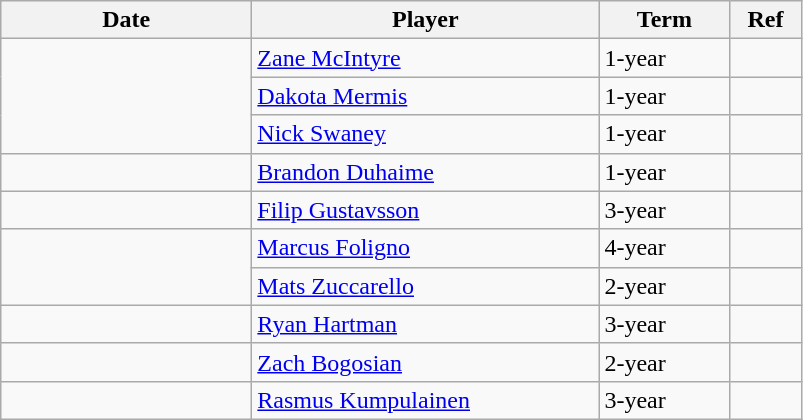<table class="wikitable">
<tr>
<th style="width: 10em;">Date</th>
<th style="width: 14em;">Player</th>
<th style="width: 5em;">Term</th>
<th style="width: 2.5em;">Ref</th>
</tr>
<tr>
<td rowspan=3></td>
<td><a href='#'>Zane McIntyre</a></td>
<td>1-year</td>
<td></td>
</tr>
<tr>
<td><a href='#'>Dakota Mermis</a></td>
<td>1-year</td>
<td></td>
</tr>
<tr>
<td><a href='#'>Nick Swaney</a></td>
<td>1-year</td>
<td></td>
</tr>
<tr>
<td></td>
<td><a href='#'>Brandon Duhaime</a></td>
<td>1-year</td>
<td></td>
</tr>
<tr>
<td></td>
<td><a href='#'>Filip Gustavsson</a></td>
<td>3-year</td>
<td></td>
</tr>
<tr>
<td rowspan=2></td>
<td><a href='#'>Marcus Foligno</a></td>
<td>4-year</td>
<td></td>
</tr>
<tr>
<td><a href='#'>Mats Zuccarello</a></td>
<td>2-year</td>
<td></td>
</tr>
<tr>
<td></td>
<td><a href='#'>Ryan Hartman</a></td>
<td>3-year</td>
<td></td>
</tr>
<tr>
<td></td>
<td><a href='#'>Zach Bogosian</a></td>
<td>2-year</td>
<td></td>
</tr>
<tr>
<td></td>
<td><a href='#'>Rasmus Kumpulainen</a></td>
<td>3-year</td>
<td></td>
</tr>
</table>
